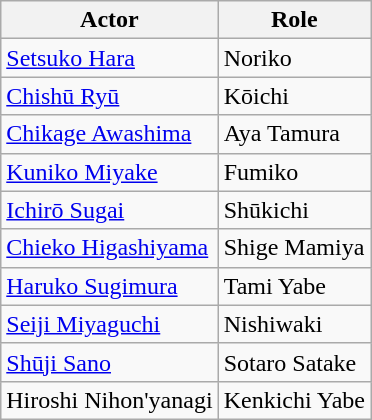<table class="wikitable">
<tr>
<th>Actor</th>
<th>Role</th>
</tr>
<tr>
<td><a href='#'>Setsuko Hara</a></td>
<td>Noriko</td>
</tr>
<tr>
<td><a href='#'>Chishū Ryū</a></td>
<td>Kōichi</td>
</tr>
<tr>
<td><a href='#'>Chikage Awashima</a></td>
<td>Aya Tamura</td>
</tr>
<tr>
<td><a href='#'>Kuniko Miyake</a></td>
<td>Fumiko</td>
</tr>
<tr>
<td><a href='#'>Ichirō Sugai</a></td>
<td>Shūkichi</td>
</tr>
<tr>
<td><a href='#'>Chieko Higashiyama</a></td>
<td>Shige Mamiya</td>
</tr>
<tr>
<td><a href='#'>Haruko Sugimura</a></td>
<td>Tami Yabe</td>
</tr>
<tr>
<td><a href='#'>Seiji Miyaguchi</a></td>
<td>Nishiwaki</td>
</tr>
<tr>
<td><a href='#'>Shūji Sano</a></td>
<td>Sotaro Satake</td>
</tr>
<tr>
<td>Hiroshi Nihon'yanagi</td>
<td>Kenkichi Yabe</td>
</tr>
</table>
